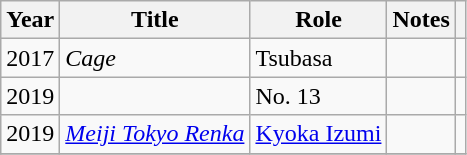<table class="wikitable sortable">
<tr>
<th>Year</th>
<th>Title</th>
<th>Role</th>
<th class="unsortable">Notes</th>
<th class="unsortable"></th>
</tr>
<tr>
<td>2017</td>
<td><em>Cage</em></td>
<td>Tsubasa</td>
<td></td>
<td></td>
</tr>
<tr>
<td>2019</td>
<td><em></em></td>
<td>No. 13</td>
<td></td>
<td></td>
</tr>
<tr>
<td>2019</td>
<td><em><a href='#'>Meiji Tokyo Renka</a></em></td>
<td><a href='#'>Kyoka Izumi</a></td>
<td></td>
<td></td>
</tr>
<tr>
</tr>
</table>
